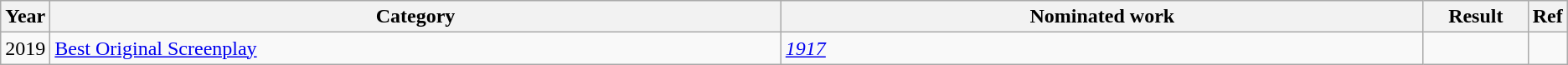<table class="wikitable sortable">
<tr>
<th scope="col" style="width:1em;">Year</th>
<th scope="col" style="width:40em;">Category</th>
<th scope="col" style="width:35em;">Nominated work</th>
<th scope="col" style="width:5em;">Result</th>
<th scope="col" style="width:1em;" class="unsortable">Ref</th>
</tr>
<tr>
<td>2019</td>
<td><a href='#'>Best Original Screenplay</a></td>
<td><em><a href='#'>1917</a></em></td>
<td></td>
<td></td>
</tr>
</table>
